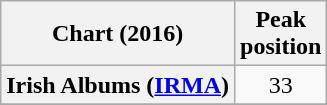<table class="wikitable sortable plainrowheaders" style="text-align:center">
<tr>
<th scope="col">Chart (2016)</th>
<th scope="col">Peak<br>position</th>
</tr>
<tr>
<th scope="row">Irish Albums (<a href='#'>IRMA</a>)</th>
<td style="text-align:center">33</td>
</tr>
<tr>
</tr>
<tr>
</tr>
<tr>
</tr>
<tr>
</tr>
<tr>
</tr>
<tr>
</tr>
<tr>
</tr>
</table>
